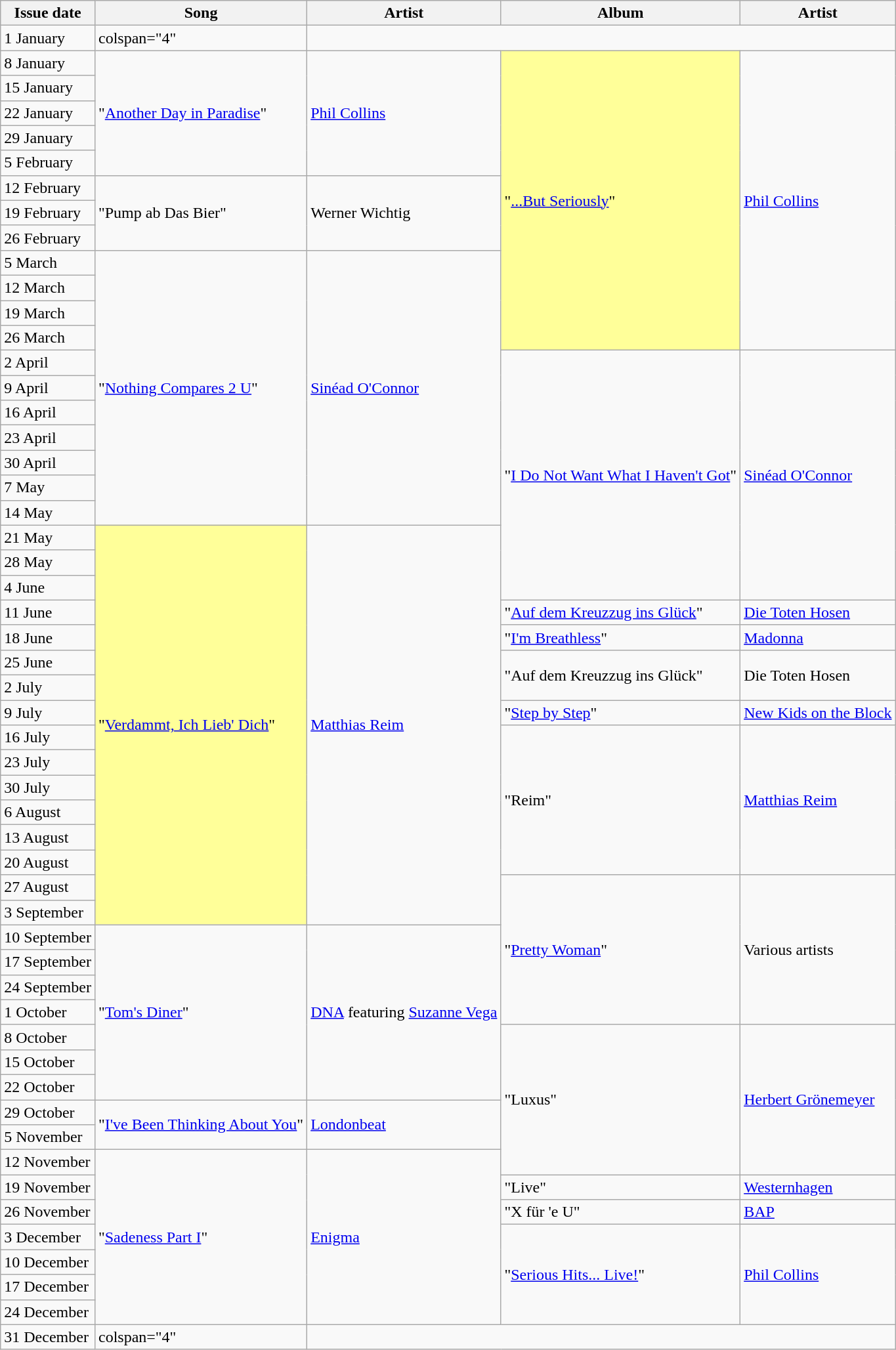<table class="sortable wikitable">
<tr>
<th>Issue date</th>
<th>Song</th>
<th>Artist</th>
<th>Album</th>
<th>Artist</th>
</tr>
<tr>
<td>1 January</td>
<td>colspan="4" </td>
</tr>
<tr>
<td>8 January</td>
<td rowspan="5">"<a href='#'>Another Day in Paradise</a>"</td>
<td rowspan="5"><a href='#'>Phil Collins</a></td>
<td bgcolor=#FFFF99  rowspan="12">"<a href='#'>...But Seriously</a>" </td>
<td rowspan="12"><a href='#'>Phil Collins</a></td>
</tr>
<tr>
<td>15 January</td>
</tr>
<tr>
<td>22 January</td>
</tr>
<tr>
<td>29 January</td>
</tr>
<tr>
<td>5 February</td>
</tr>
<tr>
<td>12 February</td>
<td rowspan="3">"Pump ab Das Bier"</td>
<td rowspan="3">Werner Wichtig</td>
</tr>
<tr>
<td>19 February</td>
</tr>
<tr>
<td>26 February</td>
</tr>
<tr>
<td>5 March</td>
<td rowspan="11">"<a href='#'>Nothing Compares 2 U</a>"</td>
<td rowspan="11"><a href='#'>Sinéad O'Connor</a></td>
</tr>
<tr>
<td>12 March</td>
</tr>
<tr>
<td>19 March</td>
</tr>
<tr>
<td>26 March</td>
</tr>
<tr>
<td>2 April</td>
<td rowspan="10">"<a href='#'>I Do Not Want What I Haven't Got</a>"</td>
<td rowspan="10"><a href='#'>Sinéad O'Connor</a></td>
</tr>
<tr>
<td>9 April</td>
</tr>
<tr>
<td>16 April</td>
</tr>
<tr>
<td>23 April</td>
</tr>
<tr>
<td>30 April</td>
</tr>
<tr>
<td>7 May</td>
</tr>
<tr>
<td>14 May</td>
</tr>
<tr>
<td>21 May</td>
<td bgcolor=#FFFF99 rowspan="16">"<a href='#'>Verdammt, Ich Lieb' Dich</a>" </td>
<td rowspan="16"><a href='#'>Matthias Reim</a></td>
</tr>
<tr>
<td>28 May</td>
</tr>
<tr>
<td>4 June</td>
</tr>
<tr>
<td>11 June</td>
<td>"<a href='#'>Auf dem Kreuzzug ins Glück</a>"</td>
<td><a href='#'>Die Toten Hosen</a></td>
</tr>
<tr>
<td>18 June</td>
<td>"<a href='#'>I'm Breathless</a>"</td>
<td><a href='#'>Madonna</a></td>
</tr>
<tr>
<td>25 June</td>
<td rowspan="2">"Auf dem Kreuzzug ins Glück"</td>
<td rowspan="2">Die Toten Hosen</td>
</tr>
<tr>
<td>2 July</td>
</tr>
<tr>
<td>9 July</td>
<td>"<a href='#'>Step by Step</a>"</td>
<td><a href='#'>New Kids on the Block</a></td>
</tr>
<tr>
<td>16 July</td>
<td rowspan="6">"Reim"</td>
<td rowspan="6"><a href='#'>Matthias Reim</a></td>
</tr>
<tr>
<td>23 July</td>
</tr>
<tr>
<td>30 July</td>
</tr>
<tr>
<td>6 August</td>
</tr>
<tr>
<td>13 August</td>
</tr>
<tr>
<td>20 August</td>
</tr>
<tr>
<td>27 August</td>
<td rowspan="6">"<a href='#'>Pretty Woman</a>"</td>
<td rowspan="6">Various artists</td>
</tr>
<tr>
<td>3 September</td>
</tr>
<tr>
<td>10 September</td>
<td rowspan="7">"<a href='#'>Tom's Diner</a>"</td>
<td rowspan="7"><a href='#'>DNA</a> featuring <a href='#'>Suzanne Vega</a></td>
</tr>
<tr>
<td>17 September</td>
</tr>
<tr>
<td>24 September</td>
</tr>
<tr>
<td>1 October</td>
</tr>
<tr>
<td>8 October</td>
<td rowspan="6">"Luxus"</td>
<td rowspan="6"><a href='#'>Herbert Grönemeyer</a></td>
</tr>
<tr>
<td>15 October</td>
</tr>
<tr>
<td>22 October</td>
</tr>
<tr>
<td>29 October</td>
<td rowspan="2">"<a href='#'>I've Been Thinking About You</a>"</td>
<td rowspan="2"><a href='#'>Londonbeat</a></td>
</tr>
<tr>
<td>5 November</td>
</tr>
<tr>
<td>12 November</td>
<td rowspan="7">"<a href='#'>Sadeness Part I</a>"</td>
<td rowspan="7"><a href='#'>Enigma</a></td>
</tr>
<tr>
<td>19 November</td>
<td>"Live"</td>
<td><a href='#'>Westernhagen</a></td>
</tr>
<tr>
<td>26 November</td>
<td>"X für 'e U"</td>
<td><a href='#'>BAP</a></td>
</tr>
<tr>
<td>3 December</td>
<td rowspan="4">"<a href='#'>Serious Hits... Live!</a>"</td>
<td rowspan="4"><a href='#'>Phil Collins</a></td>
</tr>
<tr>
<td>10 December</td>
</tr>
<tr>
<td>17 December</td>
</tr>
<tr>
<td>24 December</td>
</tr>
<tr>
<td>31 December</td>
<td>colspan="4" </td>
</tr>
</table>
